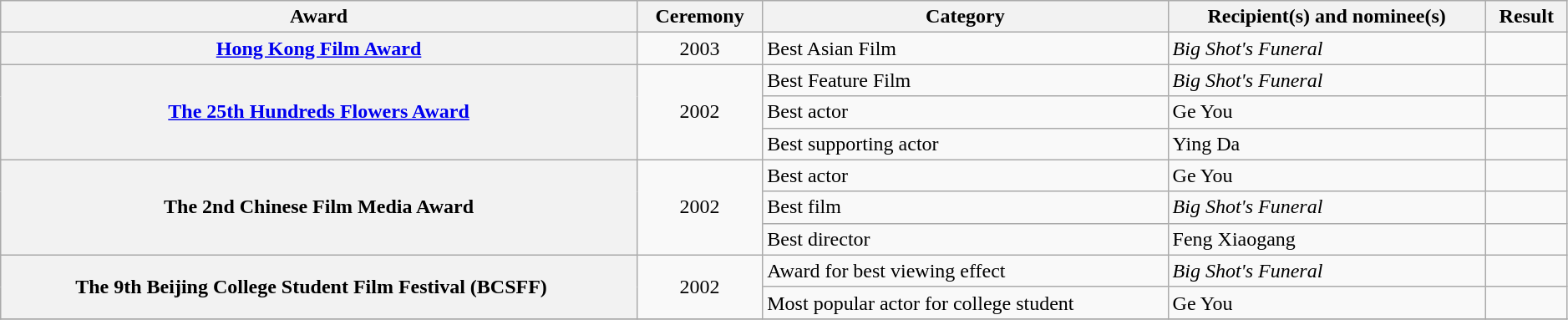<table class="wikitable plainrowheaders sortable" style="width: 99%;">
<tr>
<th scope="col">Award</th>
<th scope="col">Ceremony</th>
<th scope="col">Category</th>
<th scope="col">Recipient(s) and nominee(s)</th>
<th scope="col">Result</th>
</tr>
<tr>
<th scope="row" rowspan="1" style="text-align:center;"><a href='#'>Hong Kong Film Award</a></th>
<td rowspan="1" style="text-align:center;">2003</td>
<td>Best Asian Film</td>
<td><em>Big Shot's Funeral</em></td>
<td></td>
</tr>
<tr>
<th scope="row" rowspan="3" style="text-align:center;"><a href='#'>The 25th Hundreds Flowers Award</a></th>
<td rowspan="3" style="text-align:center;">2002</td>
<td>Best Feature Film</td>
<td><em>Big Shot's Funeral</em></td>
<td></td>
</tr>
<tr>
<td>Best actor</td>
<td>Ge You</td>
<td></td>
</tr>
<tr>
<td>Best supporting actor</td>
<td>Ying Da</td>
<td></td>
</tr>
<tr>
<th scope="row" rowspan="3" style="text-align:center;">The 2nd Chinese Film Media Award</th>
<td rowspan="3" style="text-align:center;">2002</td>
<td>Best actor</td>
<td>Ge You</td>
<td></td>
</tr>
<tr>
<td>Best film</td>
<td><em>Big Shot's Funeral</em></td>
<td></td>
</tr>
<tr>
<td>Best director</td>
<td>Feng Xiaogang</td>
<td></td>
</tr>
<tr>
<th scope="row" rowspan="2" style="text-align:center;">The 9th Beijing College Student Film Festival (BCSFF)   </th>
<td rowspan="2" style="text-align:center;">2002</td>
<td>Award for best viewing effect</td>
<td><em>Big Shot's Funeral</em></td>
<td></td>
</tr>
<tr>
<td>Most popular actor for college student</td>
<td>Ge You</td>
<td></td>
</tr>
<tr>
</tr>
</table>
